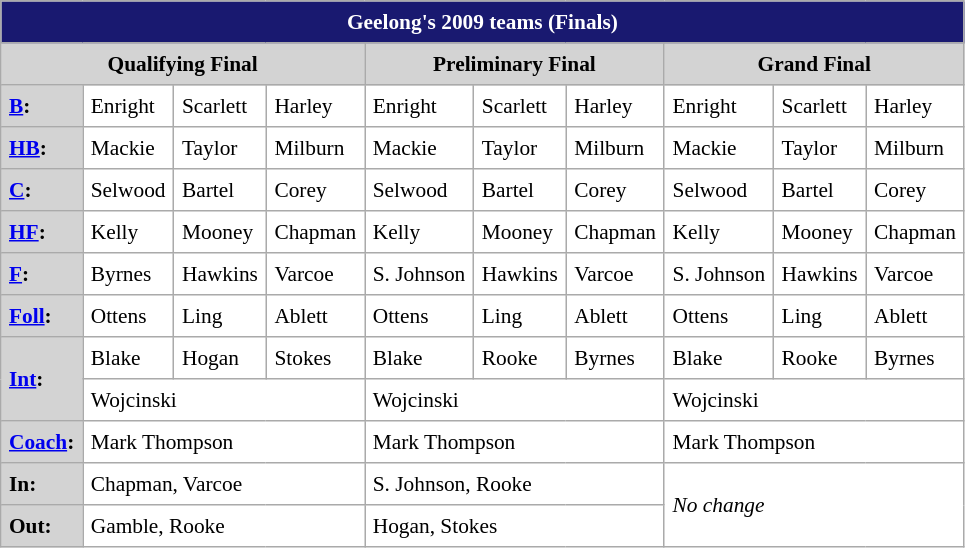<table border="1" cellpadding="5" cellspacing="2" style="margin:auto; margin:1em 1em 1em 0; border:1px #aaa solid; border-collapse:collapse; font-size:89%;">
<tr>
<td colspan="10;"  style="background:#191970; color:white; text-align:center;"><strong>Geelong's 2009 teams (Finals)</strong></td>
</tr>
<tr style="text-align:center; background:#d3d3d3;">
<td colspan="4;"><strong>Qualifying Final</strong></td>
<td colspan="3;"><strong>Preliminary Final</strong></td>
<td colspan="3;"><strong>Grand Final</strong></td>
</tr>
<tr>
<td style="background:#d3d3d3;"><strong><a href='#'>B</a>:</strong></td>
<td>Enright</td>
<td>Scarlett</td>
<td>Harley</td>
<td>Enright</td>
<td>Scarlett</td>
<td>Harley</td>
<td>Enright</td>
<td>Scarlett</td>
<td>Harley</td>
</tr>
<tr>
<td style="background:#d3d3d3;"><strong><a href='#'>HB</a>:</strong></td>
<td>Mackie</td>
<td>Taylor</td>
<td>Milburn</td>
<td>Mackie</td>
<td>Taylor</td>
<td>Milburn</td>
<td>Mackie</td>
<td>Taylor</td>
<td>Milburn</td>
</tr>
<tr>
<td style="background:#d3d3d3;"><strong><a href='#'>C</a>:</strong></td>
<td>Selwood</td>
<td>Bartel</td>
<td>Corey</td>
<td>Selwood</td>
<td>Bartel</td>
<td>Corey</td>
<td>Selwood</td>
<td>Bartel</td>
<td>Corey</td>
</tr>
<tr>
<td style="background:#d3d3d3;"><strong><a href='#'>HF</a>:</strong></td>
<td>Kelly</td>
<td>Mooney</td>
<td>Chapman</td>
<td>Kelly</td>
<td>Mooney</td>
<td>Chapman</td>
<td>Kelly</td>
<td>Mooney</td>
<td>Chapman</td>
</tr>
<tr>
<td style="background:#d3d3d3;"><strong><a href='#'>F</a>:</strong></td>
<td>Byrnes</td>
<td>Hawkins</td>
<td>Varcoe</td>
<td>S. Johnson</td>
<td>Hawkins</td>
<td>Varcoe</td>
<td>S. Johnson</td>
<td>Hawkins</td>
<td>Varcoe</td>
</tr>
<tr>
<td style="background:#d3d3d3;"><strong><a href='#'>Foll</a>:</strong></td>
<td>Ottens</td>
<td>Ling</td>
<td>Ablett</td>
<td>Ottens</td>
<td>Ling</td>
<td>Ablett</td>
<td>Ottens</td>
<td>Ling</td>
<td>Ablett</td>
</tr>
<tr>
<td rowspan="2;" style="background:#d3d3d3;"><strong><a href='#'>Int</a>:</strong></td>
<td>Blake</td>
<td>Hogan</td>
<td>Stokes</td>
<td>Blake</td>
<td>Rooke</td>
<td>Byrnes</td>
<td>Blake</td>
<td>Rooke</td>
<td>Byrnes</td>
</tr>
<tr>
<td colspan=3>Wojcinski</td>
<td colspan=3>Wojcinski</td>
<td colspan=3>Wojcinski</td>
</tr>
<tr>
<td style="background:#d3d3d3;"><strong><a href='#'>Coach</a>:</strong></td>
<td colspan=3>Mark Thompson</td>
<td colspan=3>Mark Thompson</td>
<td colspan=3>Mark Thompson</td>
</tr>
<tr>
<td style="background:#d3d3d3;"> <strong>In:</strong></td>
<td colspan=3>Chapman, Varcoe</td>
<td colspan=3>S. Johnson, Rooke</td>
<td colspan=3 rowspan=2><em>No change</em></td>
</tr>
<tr>
<td style="background:#d3d3d3;"> <strong>Out:</strong></td>
<td colspan=3>Gamble, Rooke</td>
<td colspan=3>Hogan, Stokes</td>
</tr>
</table>
